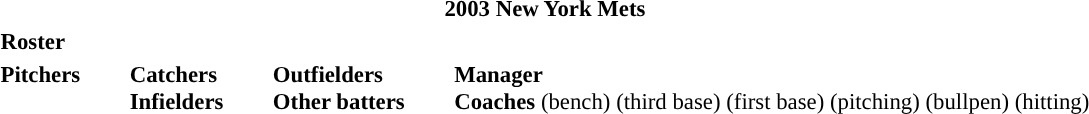<table class="toccolours" style="font-size: 95%;">
<tr>
<th colspan="10">2003 New York Mets</th>
</tr>
<tr>
<td colspan="10"><strong>Roster</strong></td>
</tr>
<tr>
<td valign="top"><strong>Pitchers</strong><br>























</td>
<td width="25px"></td>
<td valign="top"><strong>Catchers</strong><br>

<strong>Infielders</strong>











</td>
<td width="25px"></td>
<td valign="top"><strong>Outfielders</strong><br>







<strong>Other batters</strong>


</td>
<td width="25px"></td>
<td valign="top"><strong>Manager</strong><br>
<strong>Coaches</strong>
 (bench)
 (third base)
 (first base)
 (pitching)
 (bullpen)
 (hitting)</td>
</tr>
</table>
